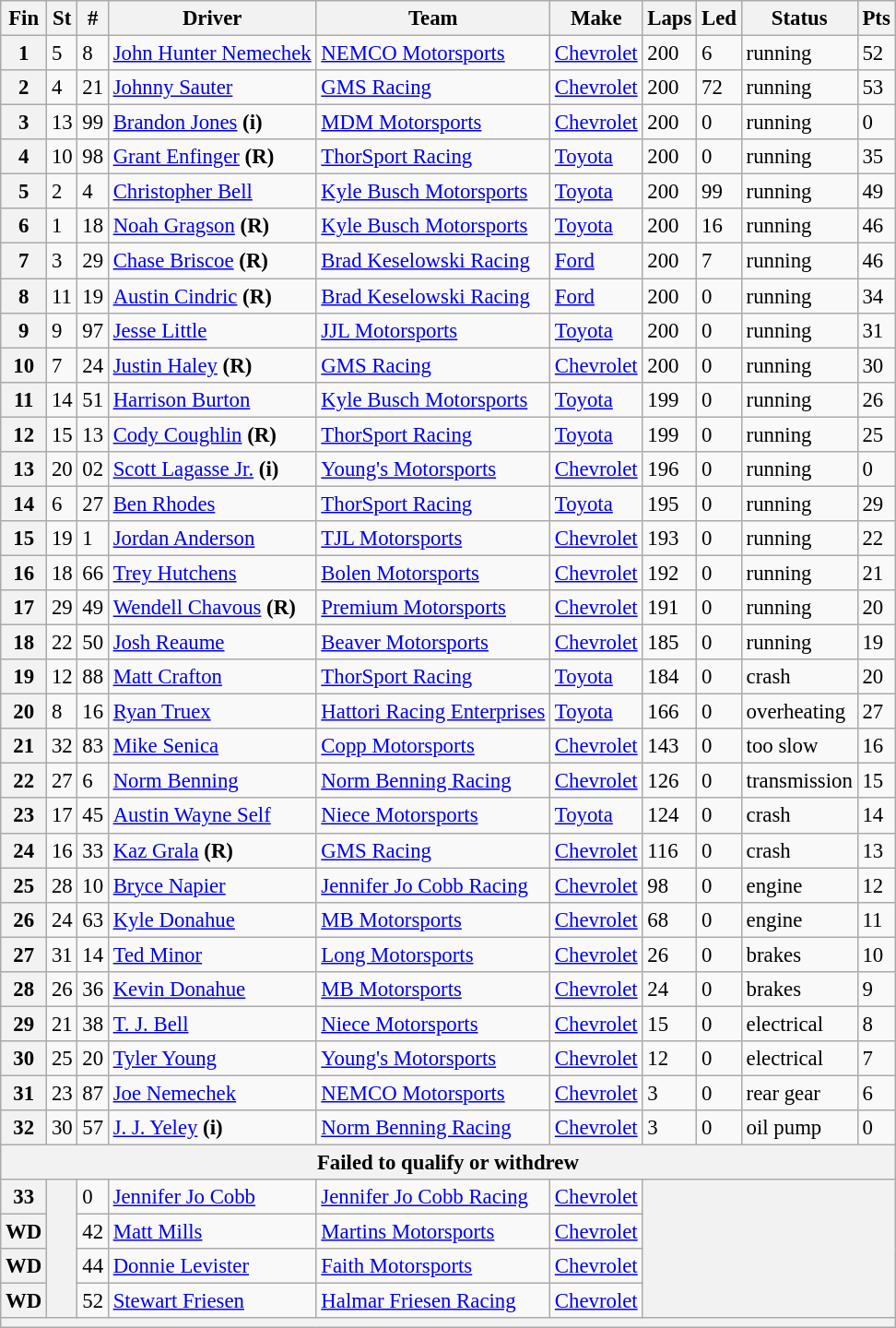<table class="wikitable" style="font-size:95%">
<tr>
<th>Fin</th>
<th>St</th>
<th>#</th>
<th>Driver</th>
<th>Team</th>
<th>Make</th>
<th>Laps</th>
<th>Led</th>
<th>Status</th>
<th>Pts</th>
</tr>
<tr>
<th>1</th>
<td>5</td>
<td>8</td>
<td><a href='#'>John Hunter Nemechek</a></td>
<td><a href='#'>NEMCO Motorsports</a></td>
<td><a href='#'>Chevrolet</a></td>
<td>200</td>
<td>6</td>
<td>running</td>
<td>52</td>
</tr>
<tr>
<th>2</th>
<td>4</td>
<td>21</td>
<td><a href='#'>Johnny Sauter</a></td>
<td><a href='#'>GMS Racing</a></td>
<td><a href='#'>Chevrolet</a></td>
<td>200</td>
<td>72</td>
<td>running</td>
<td>53</td>
</tr>
<tr>
<th>3</th>
<td>13</td>
<td>99</td>
<td><a href='#'>Brandon Jones</a> <strong>(i)</strong></td>
<td><a href='#'>MDM Motorsports</a></td>
<td><a href='#'>Chevrolet</a></td>
<td>200</td>
<td>0</td>
<td>running</td>
<td>0</td>
</tr>
<tr>
<th>4</th>
<td>10</td>
<td>98</td>
<td><a href='#'>Grant Enfinger</a> <strong>(R)</strong></td>
<td><a href='#'>ThorSport Racing</a></td>
<td><a href='#'>Toyota</a></td>
<td>200</td>
<td>0</td>
<td>running</td>
<td>35</td>
</tr>
<tr>
<th>5</th>
<td>2</td>
<td>4</td>
<td><a href='#'>Christopher Bell</a></td>
<td><a href='#'>Kyle Busch Motorsports</a></td>
<td><a href='#'>Toyota</a></td>
<td>200</td>
<td>99</td>
<td>running</td>
<td>49</td>
</tr>
<tr>
<th>6</th>
<td>1</td>
<td>18</td>
<td><a href='#'>Noah Gragson</a> <strong>(R)</strong></td>
<td><a href='#'>Kyle Busch Motorsports</a></td>
<td><a href='#'>Toyota</a></td>
<td>200</td>
<td>16</td>
<td>running</td>
<td>46</td>
</tr>
<tr>
<th>7</th>
<td>3</td>
<td>29</td>
<td><a href='#'>Chase Briscoe</a> <strong>(R)</strong></td>
<td><a href='#'>Brad Keselowski Racing</a></td>
<td><a href='#'>Ford</a></td>
<td>200</td>
<td>7</td>
<td>running</td>
<td>46</td>
</tr>
<tr>
<th>8</th>
<td>11</td>
<td>19</td>
<td><a href='#'>Austin Cindric</a> <strong>(R)</strong></td>
<td><a href='#'>Brad Keselowski Racing</a></td>
<td><a href='#'>Ford</a></td>
<td>200</td>
<td>0</td>
<td>running</td>
<td>34</td>
</tr>
<tr>
<th>9</th>
<td>9</td>
<td>97</td>
<td><a href='#'>Jesse Little</a></td>
<td><a href='#'>JJL Motorsports</a></td>
<td><a href='#'>Toyota</a></td>
<td>200</td>
<td>0</td>
<td>running</td>
<td>31</td>
</tr>
<tr>
<th>10</th>
<td>7</td>
<td>24</td>
<td><a href='#'>Justin Haley</a> <strong>(R)</strong></td>
<td><a href='#'>GMS Racing</a></td>
<td><a href='#'>Chevrolet</a></td>
<td>200</td>
<td>0</td>
<td>running</td>
<td>30</td>
</tr>
<tr>
<th>11</th>
<td>14</td>
<td>51</td>
<td><a href='#'>Harrison Burton</a></td>
<td><a href='#'>Kyle Busch Motorsports</a></td>
<td><a href='#'>Toyota</a></td>
<td>199</td>
<td>0</td>
<td>running</td>
<td>26</td>
</tr>
<tr>
<th>12</th>
<td>15</td>
<td>13</td>
<td><a href='#'>Cody Coughlin</a> <strong>(R)</strong></td>
<td><a href='#'>ThorSport Racing</a></td>
<td><a href='#'>Toyota</a></td>
<td>199</td>
<td>0</td>
<td>running</td>
<td>25</td>
</tr>
<tr>
<th>13</th>
<td>20</td>
<td>02</td>
<td><a href='#'>Scott Lagasse Jr.</a> <strong>(i)</strong></td>
<td><a href='#'>Young's Motorsports</a></td>
<td><a href='#'>Chevrolet</a></td>
<td>196</td>
<td>0</td>
<td>running</td>
<td>0</td>
</tr>
<tr>
<th>14</th>
<td>6</td>
<td>27</td>
<td><a href='#'>Ben Rhodes</a></td>
<td><a href='#'>ThorSport Racing</a></td>
<td><a href='#'>Toyota</a></td>
<td>195</td>
<td>0</td>
<td>running</td>
<td>29</td>
</tr>
<tr>
<th>15</th>
<td>19</td>
<td>1</td>
<td><a href='#'>Jordan Anderson</a></td>
<td><a href='#'>TJL Motorsports</a></td>
<td><a href='#'>Chevrolet</a></td>
<td>193</td>
<td>0</td>
<td>running</td>
<td>22</td>
</tr>
<tr>
<th>16</th>
<td>18</td>
<td>66</td>
<td><a href='#'>Trey Hutchens</a></td>
<td><a href='#'>Bolen Motorsports</a></td>
<td><a href='#'>Chevrolet</a></td>
<td>192</td>
<td>0</td>
<td>running</td>
<td>21</td>
</tr>
<tr>
<th>17</th>
<td>29</td>
<td>49</td>
<td><a href='#'>Wendell Chavous</a> <strong>(R)</strong></td>
<td><a href='#'>Premium Motorsports</a></td>
<td><a href='#'>Chevrolet</a></td>
<td>191</td>
<td>0</td>
<td>running</td>
<td>20</td>
</tr>
<tr>
<th>18</th>
<td>22</td>
<td>50</td>
<td><a href='#'>Josh Reaume</a></td>
<td><a href='#'>Beaver Motorsports</a></td>
<td><a href='#'>Chevrolet</a></td>
<td>185</td>
<td>0</td>
<td>running</td>
<td>19</td>
</tr>
<tr>
<th>19</th>
<td>12</td>
<td>88</td>
<td><a href='#'>Matt Crafton</a></td>
<td><a href='#'>ThorSport Racing</a></td>
<td><a href='#'>Toyota</a></td>
<td>184</td>
<td>0</td>
<td>crash</td>
<td>20</td>
</tr>
<tr>
<th>20</th>
<td>8</td>
<td>16</td>
<td><a href='#'>Ryan Truex</a></td>
<td><a href='#'>Hattori Racing Enterprises</a></td>
<td><a href='#'>Toyota</a></td>
<td>166</td>
<td>0</td>
<td>overheating</td>
<td>27</td>
</tr>
<tr>
<th>21</th>
<td>32</td>
<td>83</td>
<td><a href='#'>Mike Senica</a></td>
<td><a href='#'>Copp Motorsports</a></td>
<td><a href='#'>Chevrolet</a></td>
<td>143</td>
<td>0</td>
<td>too slow</td>
<td>16</td>
</tr>
<tr>
<th>22</th>
<td>27</td>
<td>6</td>
<td><a href='#'>Norm Benning</a></td>
<td><a href='#'>Norm Benning Racing</a></td>
<td><a href='#'>Chevrolet</a></td>
<td>126</td>
<td>0</td>
<td>transmission</td>
<td>15</td>
</tr>
<tr>
<th>23</th>
<td>17</td>
<td>45</td>
<td><a href='#'>Austin Wayne Self</a></td>
<td><a href='#'>Niece Motorsports</a></td>
<td><a href='#'>Toyota</a></td>
<td>124</td>
<td>0</td>
<td>crash</td>
<td>14</td>
</tr>
<tr>
<th>24</th>
<td>16</td>
<td>33</td>
<td><a href='#'>Kaz Grala</a> <strong>(R)</strong></td>
<td><a href='#'>GMS Racing</a></td>
<td><a href='#'>Chevrolet</a></td>
<td>116</td>
<td>0</td>
<td>crash</td>
<td>13</td>
</tr>
<tr>
<th>25</th>
<td>28</td>
<td>10</td>
<td><a href='#'>Bryce Napier</a></td>
<td><a href='#'>Jennifer Jo Cobb Racing</a></td>
<td><a href='#'>Chevrolet</a></td>
<td>98</td>
<td>0</td>
<td>engine</td>
<td>12</td>
</tr>
<tr>
<th>26</th>
<td>24</td>
<td>63</td>
<td><a href='#'>Kyle Donahue</a></td>
<td><a href='#'>MB Motorsports</a></td>
<td><a href='#'>Chevrolet</a></td>
<td>68</td>
<td>0</td>
<td>engine</td>
<td>11</td>
</tr>
<tr>
<th>27</th>
<td>31</td>
<td>14</td>
<td><a href='#'>Ted Minor</a></td>
<td><a href='#'>Long Motorsports</a></td>
<td><a href='#'>Chevrolet</a></td>
<td>26</td>
<td>0</td>
<td>brakes</td>
<td>10</td>
</tr>
<tr>
<th>28</th>
<td>26</td>
<td>36</td>
<td><a href='#'>Kevin Donahue</a></td>
<td><a href='#'>MB Motorsports</a></td>
<td><a href='#'>Chevrolet</a></td>
<td>24</td>
<td>0</td>
<td>brakes</td>
<td>9</td>
</tr>
<tr>
<th>29</th>
<td>21</td>
<td>38</td>
<td><a href='#'>T. J. Bell</a></td>
<td><a href='#'>Niece Motorsports</a></td>
<td><a href='#'>Chevrolet</a></td>
<td>15</td>
<td>0</td>
<td>electrical</td>
<td>8</td>
</tr>
<tr>
<th>30</th>
<td>25</td>
<td>20</td>
<td><a href='#'>Tyler Young</a></td>
<td><a href='#'>Young's Motorsports</a></td>
<td><a href='#'>Chevrolet</a></td>
<td>12</td>
<td>0</td>
<td>electrical</td>
<td>7</td>
</tr>
<tr>
<th>31</th>
<td>23</td>
<td>87</td>
<td><a href='#'>Joe Nemechek</a></td>
<td><a href='#'>NEMCO Motorsports</a></td>
<td><a href='#'>Chevrolet</a></td>
<td>3</td>
<td>0</td>
<td>rear gear</td>
<td>6</td>
</tr>
<tr>
<th>32</th>
<td>30</td>
<td>57</td>
<td><a href='#'>J. J. Yeley</a> <strong>(i)</strong></td>
<td><a href='#'>Norm Benning Racing</a></td>
<td><a href='#'>Chevrolet</a></td>
<td>3</td>
<td>0</td>
<td>oil pump</td>
<td>0</td>
</tr>
<tr>
<th colspan="10">Failed to qualify or withdrew</th>
</tr>
<tr>
<th>33</th>
<th rowspan="4"></th>
<td>0</td>
<td><a href='#'>Jennifer Jo Cobb</a></td>
<td><a href='#'>Jennifer Jo Cobb Racing</a></td>
<td><a href='#'>Chevrolet</a></td>
<th colspan="4" rowspan="4"></th>
</tr>
<tr>
<th>WD</th>
<td>42</td>
<td><a href='#'>Matt Mills</a></td>
<td><a href='#'>Martins Motorsports</a></td>
<td><a href='#'>Chevrolet</a></td>
</tr>
<tr>
<th>WD</th>
<td>44</td>
<td><a href='#'>Donnie Levister</a></td>
<td><a href='#'>Faith Motorsports</a></td>
<td><a href='#'>Chevrolet</a></td>
</tr>
<tr>
<th>WD</th>
<td>52</td>
<td><a href='#'>Stewart Friesen</a></td>
<td><a href='#'>Halmar Friesen Racing</a></td>
<td><a href='#'>Chevrolet</a></td>
</tr>
<tr>
<th colspan="10"></th>
</tr>
</table>
